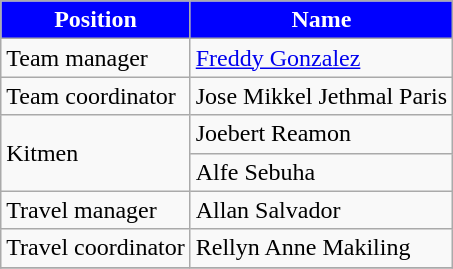<table class="wikitable">
<tr>
<th style="color:#FFFFFF;background:#0000FF">Position</th>
<th style="color:#FFFFFF;background:#0000FF">Name</th>
</tr>
<tr>
<td>Team manager</td>
<td> <a href='#'>Freddy Gonzalez</a></td>
</tr>
<tr>
<td>Team coordinator</td>
<td> Jose Mikkel Jethmal Paris</td>
</tr>
<tr>
<td rowspan="2">Kitmen</td>
<td> Joebert Reamon</td>
</tr>
<tr>
<td> Alfe Sebuha</td>
</tr>
<tr>
<td>Travel manager</td>
<td> Allan Salvador</td>
</tr>
<tr>
<td>Travel coordinator</td>
<td> Rellyn Anne Makiling</td>
</tr>
<tr>
</tr>
</table>
